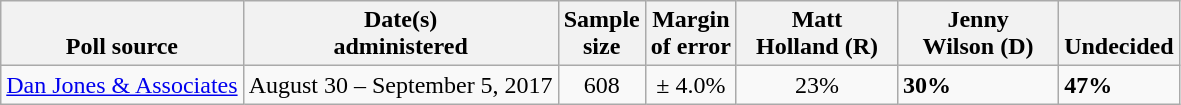<table class="wikitable">
<tr valign=bottom>
<th>Poll source</th>
<th>Date(s)<br>administered</th>
<th>Sample<br>size</th>
<th>Margin<br>of error</th>
<th style="width:100px;">Matt<br>Holland (R)</th>
<th style="width:100px;">Jenny<br>Wilson (D)</th>
<th>Undecided</th>
</tr>
<tr>
<td><a href='#'>Dan Jones & Associates</a></td>
<td align=center>August 30 – September 5, 2017</td>
<td align=center>608</td>
<td align=center>± 4.0%</td>
<td align=center>23%</td>
<td><strong>30%</strong></td>
<td><strong>47%</strong></td>
</tr>
</table>
